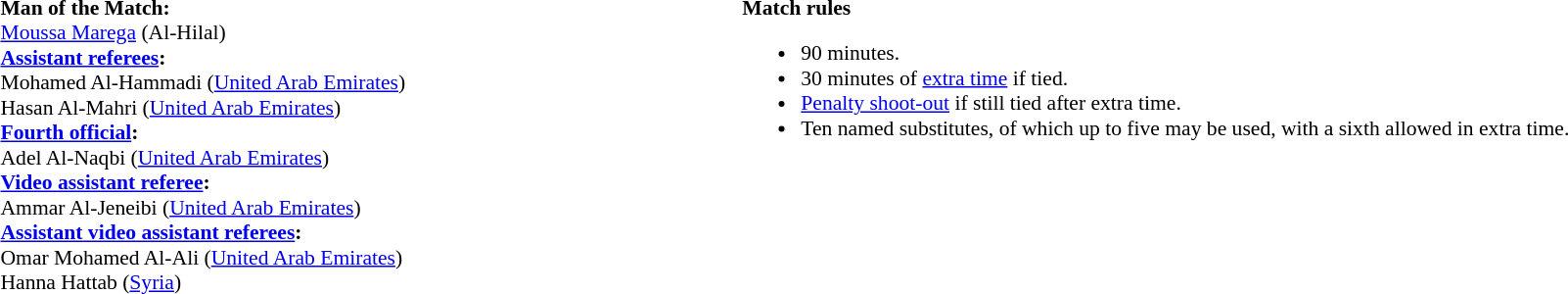<table style="width:100%; font-size:90%;">
<tr>
<td><br><strong>Man of the Match:</strong>
<br><a href='#'>Moussa Marega</a> (Al-Hilal)<br><strong><a href='#'>Assistant referees</a>:</strong>
<br>Mohamed Al-Hammadi (<a href='#'>United Arab Emirates</a>)
<br>Hasan Al-Mahri (<a href='#'>United Arab Emirates</a>)
<br><strong><a href='#'>Fourth official</a>:</strong>
<br>Adel Al-Naqbi (<a href='#'>United Arab Emirates</a>)
<br><strong><a href='#'>Video assistant referee</a>:</strong>
<br>Ammar Al-Jeneibi (<a href='#'>United Arab Emirates</a>)
<br><strong><a href='#'>Assistant video assistant referees</a>:</strong>
<br>Omar Mohamed Al-Ali (<a href='#'>United Arab Emirates</a>)
<br>Hanna Hattab (<a href='#'>Syria</a>)</td>
<td style="width:60%; vertical-align:top;"><br><strong>Match rules</strong><ul><li>90 minutes.</li><li>30 minutes of <a href='#'>extra time</a> if tied.</li><li><a href='#'>Penalty shoot-out</a> if still tied after extra time.</li><li>Ten named substitutes, of which up to five may be used, with a sixth allowed in extra time.</li></ul></td>
</tr>
</table>
